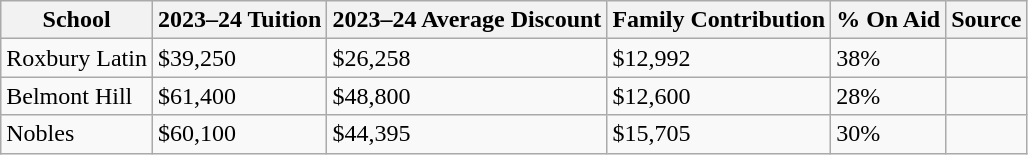<table class="wikitable">
<tr>
<th>School</th>
<th>2023–24 Tuition</th>
<th>2023–24 Average Discount</th>
<th>Family Contribution</th>
<th>% On Aid</th>
<th>Source</th>
</tr>
<tr>
<td>Roxbury Latin</td>
<td>$39,250</td>
<td>$26,258</td>
<td>$12,992</td>
<td>38%</td>
<td></td>
</tr>
<tr>
<td>Belmont Hill</td>
<td>$61,400</td>
<td>$48,800</td>
<td>$12,600</td>
<td>28%</td>
<td></td>
</tr>
<tr>
<td>Nobles</td>
<td>$60,100</td>
<td>$44,395</td>
<td>$15,705</td>
<td>30%</td>
<td></td>
</tr>
</table>
